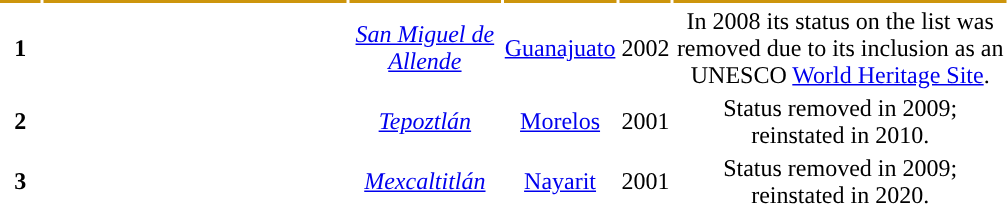<table class="toccolors sortable" style="text-align:center; width:675px;">
<tr style="background-color: #CD950C">
<th style="width:25px;"></th>
<th style="width:200px;"></th>
<th></th>
<th></th>
<th></th>
<th></th>
</tr>
<tr>
<td><strong>1</strong></td>
<td></td>
<td><em><a href='#'>San Miguel de Allende</a></em></td>
<td><a href='#'>Guanajuato</a></td>
<td>2002</td>
<td>In 2008 its status on the list was removed due to its inclusion as an UNESCO <a href='#'>World Heritage Site</a>.</td>
</tr>
<tr>
<td><strong>2</strong></td>
<td></td>
<td><em><a href='#'>Tepoztlán</a></em></td>
<td><a href='#'>Morelos</a></td>
<td>2001</td>
<td>Status removed in 2009; reinstated in 2010.</td>
</tr>
<tr>
<td><strong>3</strong></td>
<td></td>
<td><em><a href='#'>Mexcaltitlán</a></em></td>
<td><a href='#'>Nayarit</a></td>
<td>2001</td>
<td>Status removed in 2009; reinstated in 2020.</td>
</tr>
<tr>
</tr>
</table>
